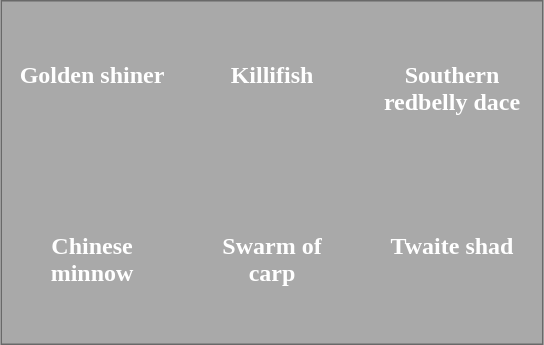<table style="background:darkgray; border:1px solid dimgray;color:white" border="0" height="230" align="center" valign="bottom" cellpadding=10px cellspacing=0px>
<tr align="center">
<td></td>
<td></td>
<td></td>
</tr>
<tr align="center" valign="top">
<td width="100"><strong>Golden shiner</strong></td>
<td width="100"><strong>Killifish</strong></td>
<td width="100"><strong>Southern redbelly dace</strong></td>
</tr>
<tr align="center">
<td></td>
<td></td>
<td></td>
</tr>
<tr align="center" valign="top">
<td width="100"><strong>Chinese minnow</strong></td>
<td width="100"><strong>Swarm of carp</strong></td>
<td width="100"><strong>Twaite shad</strong></td>
</tr>
</table>
